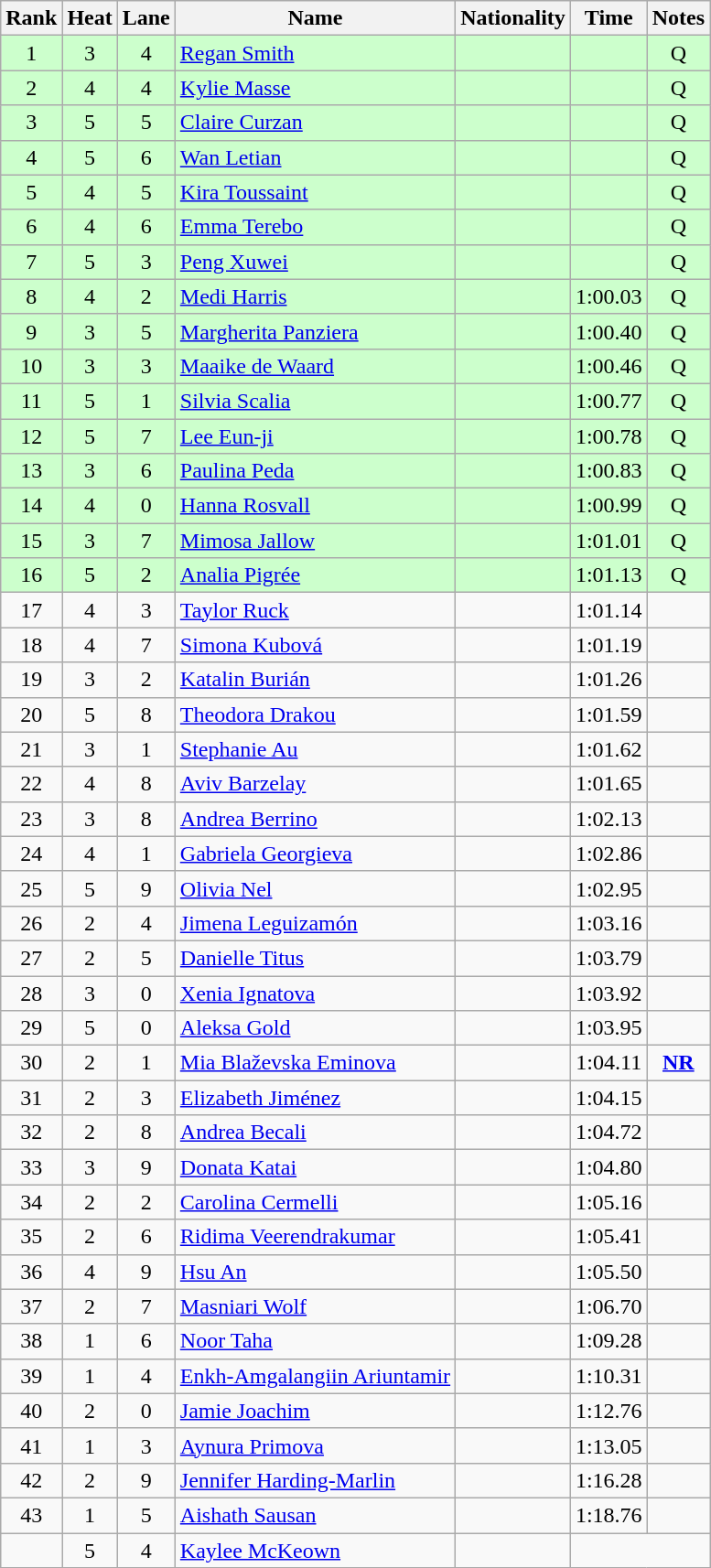<table class="wikitable sortable" style="text-align:center">
<tr>
<th>Rank</th>
<th>Heat</th>
<th>Lane</th>
<th>Name</th>
<th>Nationality</th>
<th>Time</th>
<th>Notes</th>
</tr>
<tr bgcolor=ccffcc>
<td>1</td>
<td>3</td>
<td>4</td>
<td align=left><a href='#'>Regan Smith</a></td>
<td align=left></td>
<td></td>
<td>Q</td>
</tr>
<tr bgcolor=ccffcc>
<td>2</td>
<td>4</td>
<td>4</td>
<td align=left><a href='#'>Kylie Masse</a></td>
<td align=left></td>
<td></td>
<td>Q</td>
</tr>
<tr bgcolor=ccffcc>
<td>3</td>
<td>5</td>
<td>5</td>
<td align=left><a href='#'>Claire Curzan</a></td>
<td align=left></td>
<td></td>
<td>Q</td>
</tr>
<tr bgcolor=ccffcc>
<td>4</td>
<td>5</td>
<td>6</td>
<td align=left><a href='#'>Wan Letian</a></td>
<td align=left></td>
<td></td>
<td>Q</td>
</tr>
<tr bgcolor=ccffcc>
<td>5</td>
<td>4</td>
<td>5</td>
<td align=left><a href='#'>Kira Toussaint</a></td>
<td align=left></td>
<td></td>
<td>Q</td>
</tr>
<tr bgcolor=ccffcc>
<td>6</td>
<td>4</td>
<td>6</td>
<td align=left><a href='#'>Emma Terebo</a></td>
<td align=left></td>
<td></td>
<td>Q</td>
</tr>
<tr bgcolor=ccffcc>
<td>7</td>
<td>5</td>
<td>3</td>
<td align=left><a href='#'>Peng Xuwei</a></td>
<td align=left></td>
<td></td>
<td>Q</td>
</tr>
<tr bgcolor=ccffcc>
<td>8</td>
<td>4</td>
<td>2</td>
<td align=left><a href='#'>Medi Harris</a></td>
<td align=left></td>
<td>1:00.03</td>
<td>Q</td>
</tr>
<tr bgcolor=ccffcc>
<td>9</td>
<td>3</td>
<td>5</td>
<td align=left><a href='#'>Margherita Panziera</a></td>
<td align=left></td>
<td>1:00.40</td>
<td>Q</td>
</tr>
<tr bgcolor=ccffcc>
<td>10</td>
<td>3</td>
<td>3</td>
<td align=left><a href='#'>Maaike de Waard</a></td>
<td align=left></td>
<td>1:00.46</td>
<td>Q</td>
</tr>
<tr bgcolor=ccffcc>
<td>11</td>
<td>5</td>
<td>1</td>
<td align=left><a href='#'>Silvia Scalia</a></td>
<td align=left></td>
<td>1:00.77</td>
<td>Q</td>
</tr>
<tr bgcolor=ccffcc>
<td>12</td>
<td>5</td>
<td>7</td>
<td align=left><a href='#'>Lee Eun-ji</a></td>
<td align=left></td>
<td>1:00.78</td>
<td>Q</td>
</tr>
<tr bgcolor=ccffcc>
<td>13</td>
<td>3</td>
<td>6</td>
<td align=left><a href='#'>Paulina Peda</a></td>
<td align=left></td>
<td>1:00.83</td>
<td>Q</td>
</tr>
<tr bgcolor=ccffcc>
<td>14</td>
<td>4</td>
<td>0</td>
<td align=left><a href='#'>Hanna Rosvall</a></td>
<td align=left></td>
<td>1:00.99</td>
<td>Q</td>
</tr>
<tr bgcolor=ccffcc>
<td>15</td>
<td>3</td>
<td>7</td>
<td align=left><a href='#'>Mimosa Jallow</a></td>
<td align=left></td>
<td>1:01.01</td>
<td>Q</td>
</tr>
<tr bgcolor=ccffcc>
<td>16</td>
<td>5</td>
<td>2</td>
<td align=left><a href='#'>Analia Pigrée</a></td>
<td align=left></td>
<td>1:01.13</td>
<td>Q</td>
</tr>
<tr>
<td>17</td>
<td>4</td>
<td>3</td>
<td align=left><a href='#'>Taylor Ruck</a></td>
<td align=left></td>
<td>1:01.14</td>
<td></td>
</tr>
<tr>
<td>18</td>
<td>4</td>
<td>7</td>
<td align=left><a href='#'>Simona Kubová</a></td>
<td align=left></td>
<td>1:01.19</td>
<td></td>
</tr>
<tr>
<td>19</td>
<td>3</td>
<td>2</td>
<td align=left><a href='#'>Katalin Burián</a></td>
<td align=left></td>
<td>1:01.26</td>
<td></td>
</tr>
<tr>
<td>20</td>
<td>5</td>
<td>8</td>
<td align=left><a href='#'>Theodora Drakou</a></td>
<td align=left></td>
<td>1:01.59</td>
<td></td>
</tr>
<tr>
<td>21</td>
<td>3</td>
<td>1</td>
<td align=left><a href='#'>Stephanie Au</a></td>
<td align=left></td>
<td>1:01.62</td>
<td></td>
</tr>
<tr>
<td>22</td>
<td>4</td>
<td>8</td>
<td align=left><a href='#'>Aviv Barzelay</a></td>
<td align=left></td>
<td>1:01.65</td>
<td></td>
</tr>
<tr>
<td>23</td>
<td>3</td>
<td>8</td>
<td align=left><a href='#'>Andrea Berrino</a></td>
<td align=left></td>
<td>1:02.13</td>
<td></td>
</tr>
<tr>
<td>24</td>
<td>4</td>
<td>1</td>
<td align=left><a href='#'>Gabriela Georgieva</a></td>
<td align=left></td>
<td>1:02.86</td>
<td></td>
</tr>
<tr>
<td>25</td>
<td>5</td>
<td>9</td>
<td align=left><a href='#'>Olivia Nel</a></td>
<td align=left></td>
<td>1:02.95</td>
<td></td>
</tr>
<tr>
<td>26</td>
<td>2</td>
<td>4</td>
<td align=left><a href='#'>Jimena Leguizamón</a></td>
<td align=left></td>
<td>1:03.16</td>
<td></td>
</tr>
<tr>
<td>27</td>
<td>2</td>
<td>5</td>
<td align=left><a href='#'>Danielle Titus</a></td>
<td align=left></td>
<td>1:03.79</td>
<td></td>
</tr>
<tr>
<td>28</td>
<td>3</td>
<td>0</td>
<td align=left><a href='#'>Xenia Ignatova</a></td>
<td align=left></td>
<td>1:03.92</td>
<td></td>
</tr>
<tr>
<td>29</td>
<td>5</td>
<td>0</td>
<td align=left><a href='#'>Aleksa Gold</a></td>
<td align=left></td>
<td>1:03.95</td>
<td></td>
</tr>
<tr>
<td>30</td>
<td>2</td>
<td>1</td>
<td align=left><a href='#'>Mia Blaževska Eminova</a></td>
<td align=left></td>
<td>1:04.11</td>
<td><strong><a href='#'>NR</a></strong></td>
</tr>
<tr>
<td>31</td>
<td>2</td>
<td>3</td>
<td align=left><a href='#'>Elizabeth Jiménez</a></td>
<td align=left></td>
<td>1:04.15</td>
<td></td>
</tr>
<tr>
<td>32</td>
<td>2</td>
<td>8</td>
<td align=left><a href='#'>Andrea Becali</a></td>
<td align=left></td>
<td>1:04.72</td>
<td></td>
</tr>
<tr>
<td>33</td>
<td>3</td>
<td>9</td>
<td align=left><a href='#'>Donata Katai</a></td>
<td align=left></td>
<td>1:04.80</td>
<td></td>
</tr>
<tr>
<td>34</td>
<td>2</td>
<td>2</td>
<td align=left><a href='#'>Carolina Cermelli</a></td>
<td align=left></td>
<td>1:05.16</td>
<td></td>
</tr>
<tr>
<td>35</td>
<td>2</td>
<td>6</td>
<td align=left><a href='#'>Ridima Veerendrakumar</a></td>
<td align=left></td>
<td>1:05.41</td>
<td></td>
</tr>
<tr>
<td>36</td>
<td>4</td>
<td>9</td>
<td align=left><a href='#'>Hsu An</a></td>
<td align=left></td>
<td>1:05.50</td>
<td></td>
</tr>
<tr>
<td>37</td>
<td>2</td>
<td>7</td>
<td align=left><a href='#'>Masniari Wolf</a></td>
<td align=left></td>
<td>1:06.70</td>
<td></td>
</tr>
<tr>
<td>38</td>
<td>1</td>
<td>6</td>
<td align=left><a href='#'>Noor Taha</a></td>
<td align=left></td>
<td>1:09.28</td>
<td></td>
</tr>
<tr>
<td>39</td>
<td>1</td>
<td>4</td>
<td align=left><a href='#'>Enkh-Amgalangiin Ariuntamir</a></td>
<td align=left></td>
<td>1:10.31</td>
<td></td>
</tr>
<tr>
<td>40</td>
<td>2</td>
<td>0</td>
<td align=left><a href='#'>Jamie Joachim</a></td>
<td align=left></td>
<td>1:12.76</td>
<td></td>
</tr>
<tr>
<td>41</td>
<td>1</td>
<td>3</td>
<td align=left><a href='#'>Aynura Primova</a></td>
<td align=left></td>
<td>1:13.05</td>
<td></td>
</tr>
<tr>
<td>42</td>
<td>2</td>
<td>9</td>
<td align=left><a href='#'>Jennifer Harding-Marlin</a></td>
<td align=left></td>
<td>1:16.28</td>
<td></td>
</tr>
<tr>
<td>43</td>
<td>1</td>
<td>5</td>
<td align=left><a href='#'>Aishath Sausan</a></td>
<td align=left></td>
<td>1:18.76</td>
<td></td>
</tr>
<tr>
<td></td>
<td>5</td>
<td>4</td>
<td align=left><a href='#'>Kaylee McKeown</a></td>
<td align=left></td>
<td colspan=2></td>
</tr>
</table>
